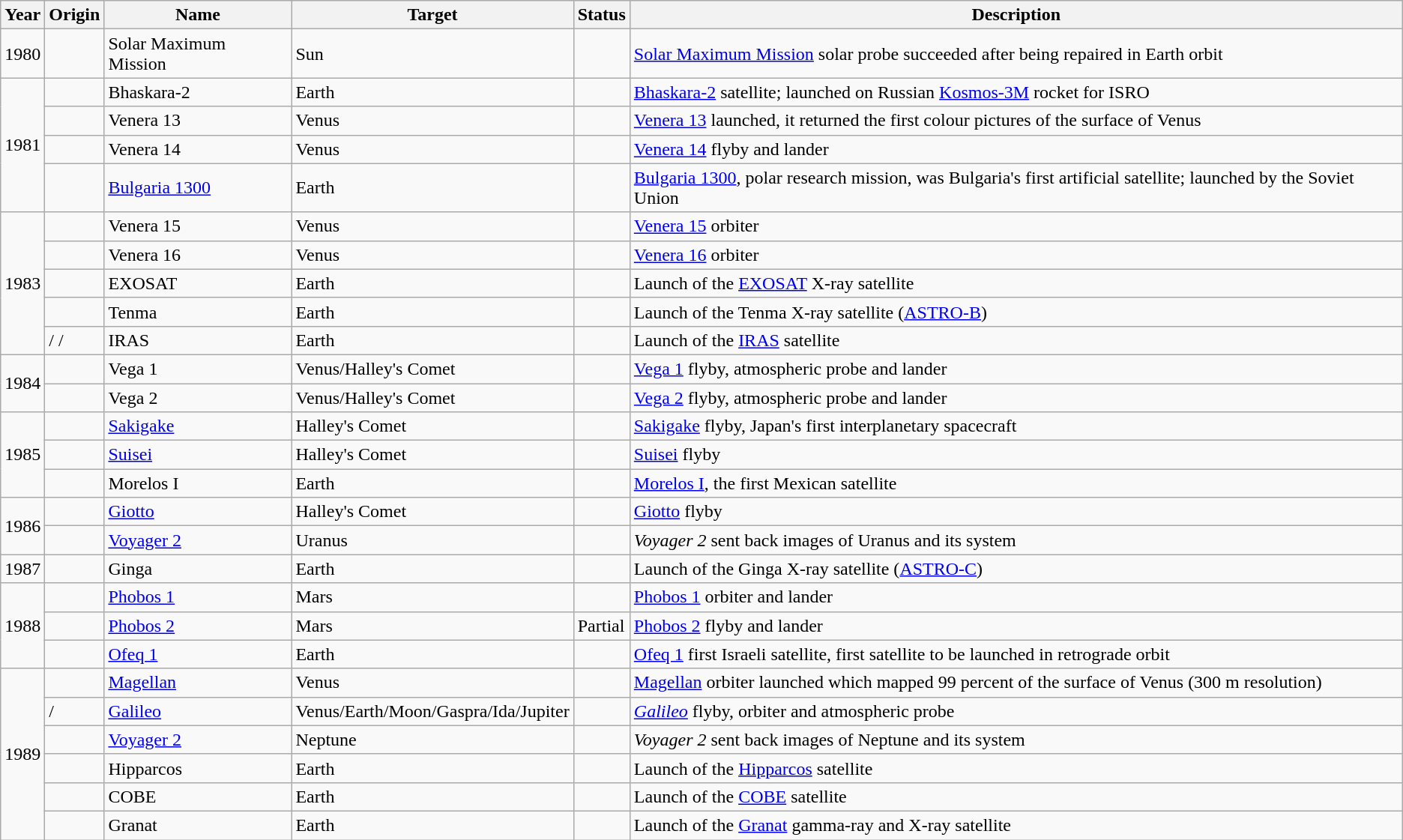<table class="wikitable sortable mw-collapsible">
<tr>
<th scope="col" class="unsortable">Year</th>
<th scope="col">Origin</th>
<th scope="col">Name</th>
<th scope="col">Target</th>
<th scope="col">Status</th>
<th scope="col" class="unsortable">Description</th>
</tr>
<tr>
<td>1980</td>
<td></td>
<td>Solar Maximum Mission</td>
<td>Sun</td>
<td></td>
<td><a href='#'>Solar Maximum Mission</a> solar probe succeeded after being repaired in Earth orbit</td>
</tr>
<tr>
<td rowspan=4>1981</td>
<td></td>
<td>Bhaskara-2</td>
<td>Earth</td>
<td></td>
<td><a href='#'>Bhaskara-2</a> satellite; launched on Russian <a href='#'>Kosmos-3M</a> rocket for ISRO</td>
</tr>
<tr>
<td></td>
<td>Venera 13</td>
<td>Venus</td>
<td></td>
<td><a href='#'>Venera 13</a> launched, it returned the first colour pictures of the surface of Venus</td>
</tr>
<tr>
<td></td>
<td>Venera 14</td>
<td>Venus</td>
<td></td>
<td><a href='#'>Venera 14</a> flyby and lander</td>
</tr>
<tr>
<td></td>
<td><a href='#'>Bulgaria 1300</a></td>
<td>Earth</td>
<td></td>
<td><a href='#'>Bulgaria 1300</a>, polar research mission, was Bulgaria's first artificial satellite; launched by the Soviet Union</td>
</tr>
<tr>
<td rowspan=5>1983</td>
<td></td>
<td>Venera 15</td>
<td>Venus</td>
<td></td>
<td><a href='#'>Venera 15</a> orbiter</td>
</tr>
<tr>
<td></td>
<td>Venera 16</td>
<td>Venus</td>
<td></td>
<td><a href='#'>Venera 16</a> orbiter</td>
</tr>
<tr>
<td></td>
<td>EXOSAT</td>
<td>Earth</td>
<td></td>
<td>Launch of the <a href='#'>EXOSAT</a> X-ray satellite</td>
</tr>
<tr>
<td></td>
<td>Tenma</td>
<td>Earth</td>
<td></td>
<td>Launch of the Tenma X-ray satellite (<a href='#'>ASTRO-B</a>)</td>
</tr>
<tr>
<td> /  / </td>
<td>IRAS</td>
<td>Earth</td>
<td></td>
<td>Launch of the <a href='#'>IRAS</a> satellite</td>
</tr>
<tr>
<td rowspan=2>1984</td>
<td></td>
<td>Vega 1</td>
<td>Venus/Halley's Comet</td>
<td></td>
<td><a href='#'>Vega 1</a> flyby, atmospheric probe and lander</td>
</tr>
<tr>
<td></td>
<td>Vega 2</td>
<td>Venus/Halley's Comet</td>
<td></td>
<td><a href='#'>Vega 2</a> flyby, atmospheric probe and lander</td>
</tr>
<tr>
<td rowspan=3>1985</td>
<td></td>
<td><a href='#'>Sakigake</a></td>
<td>Halley's Comet</td>
<td></td>
<td><a href='#'>Sakigake</a> flyby, Japan's first interplanetary spacecraft</td>
</tr>
<tr>
<td></td>
<td><a href='#'>Suisei</a></td>
<td>Halley's Comet</td>
<td></td>
<td><a href='#'>Suisei</a> flyby</td>
</tr>
<tr>
<td></td>
<td>Morelos I</td>
<td>Earth</td>
<td></td>
<td><a href='#'>Morelos I</a>, the first Mexican satellite</td>
</tr>
<tr>
<td rowspan=2>1986</td>
<td></td>
<td><a href='#'>Giotto</a></td>
<td>Halley's Comet</td>
<td></td>
<td><a href='#'>Giotto</a> flyby</td>
</tr>
<tr>
<td></td>
<td><a href='#'>Voyager 2</a></td>
<td>Uranus</td>
<td></td>
<td><em>Voyager 2</em> sent back images of Uranus and its system</td>
</tr>
<tr>
<td>1987</td>
<td></td>
<td>Ginga</td>
<td>Earth</td>
<td></td>
<td>Launch of the Ginga X-ray satellite (<a href='#'>ASTRO-C</a>)</td>
</tr>
<tr>
<td rowspan=3>1988</td>
<td></td>
<td><a href='#'>Phobos 1</a></td>
<td>Mars</td>
<td></td>
<td><a href='#'>Phobos 1</a> orbiter and lander</td>
</tr>
<tr>
<td></td>
<td><a href='#'>Phobos 2</a></td>
<td>Mars</td>
<td>Partial </td>
<td><a href='#'>Phobos 2</a> flyby and lander</td>
</tr>
<tr>
<td></td>
<td><a href='#'>Ofeq 1</a></td>
<td>Earth</td>
<td></td>
<td><a href='#'>Ofeq 1</a> first Israeli satellite, first satellite to be launched in retrograde orbit</td>
</tr>
<tr>
<td rowspan=6>1989</td>
<td></td>
<td><a href='#'>Magellan</a></td>
<td>Venus</td>
<td></td>
<td><a href='#'>Magellan</a> orbiter launched which mapped 99 percent of the surface of Venus (300 m resolution)</td>
</tr>
<tr>
<td> / </td>
<td><a href='#'>Galileo</a></td>
<td>Venus/Earth/Moon/Gaspra/Ida/Jupiter</td>
<td></td>
<td><em><a href='#'>Galileo</a></em> flyby, orbiter and atmospheric probe</td>
</tr>
<tr>
<td></td>
<td><a href='#'>Voyager 2</a></td>
<td>Neptune</td>
<td></td>
<td><em>Voyager 2</em> sent back images of Neptune and its system</td>
</tr>
<tr>
<td></td>
<td>Hipparcos</td>
<td>Earth</td>
<td></td>
<td>Launch of the <a href='#'>Hipparcos</a> satellite</td>
</tr>
<tr>
<td></td>
<td>COBE</td>
<td>Earth</td>
<td></td>
<td>Launch of the <a href='#'>COBE</a> satellite</td>
</tr>
<tr>
<td></td>
<td>Granat</td>
<td>Earth</td>
<td></td>
<td>Launch of the <a href='#'>Granat</a> gamma-ray and X-ray satellite</td>
</tr>
</table>
